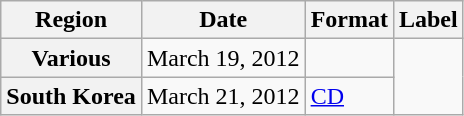<table class="wikitable plainrowheaders">
<tr>
<th>Region</th>
<th>Date</th>
<th>Format</th>
<th>Label</th>
</tr>
<tr>
<th scope="row">Various</th>
<td>March 19, 2012</td>
<td></td>
<td rowspan="2"></td>
</tr>
<tr>
<th scope="row">South Korea</th>
<td>March 21, 2012</td>
<td><a href='#'>CD</a></td>
</tr>
</table>
